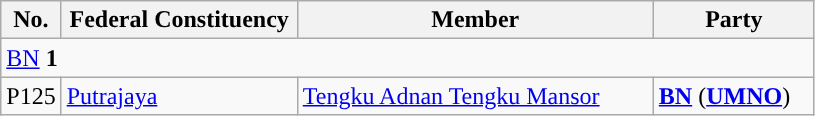<table class ="wikitable sortable">
<tr>
<th style="width:30px;">No.</th>
<th style="width:150px;">Federal Constituency</th>
<th style="width:230px;">Member</th>
<th style="width:100px;">Party</th>
</tr>
<tr>
<td colspan="4"><a href='#'>BN</a> <strong>1</strong></td>
</tr>
<tr>
<td>P125</td>
<td><a href='#'>Putrajaya</a></td>
<td><a href='#'>Tengku Adnan Tengku Mansor</a></td>
<td><strong><a href='#'>BN</a></strong> (<strong><a href='#'>UMNO</a></strong>)</td>
</tr>
</table>
